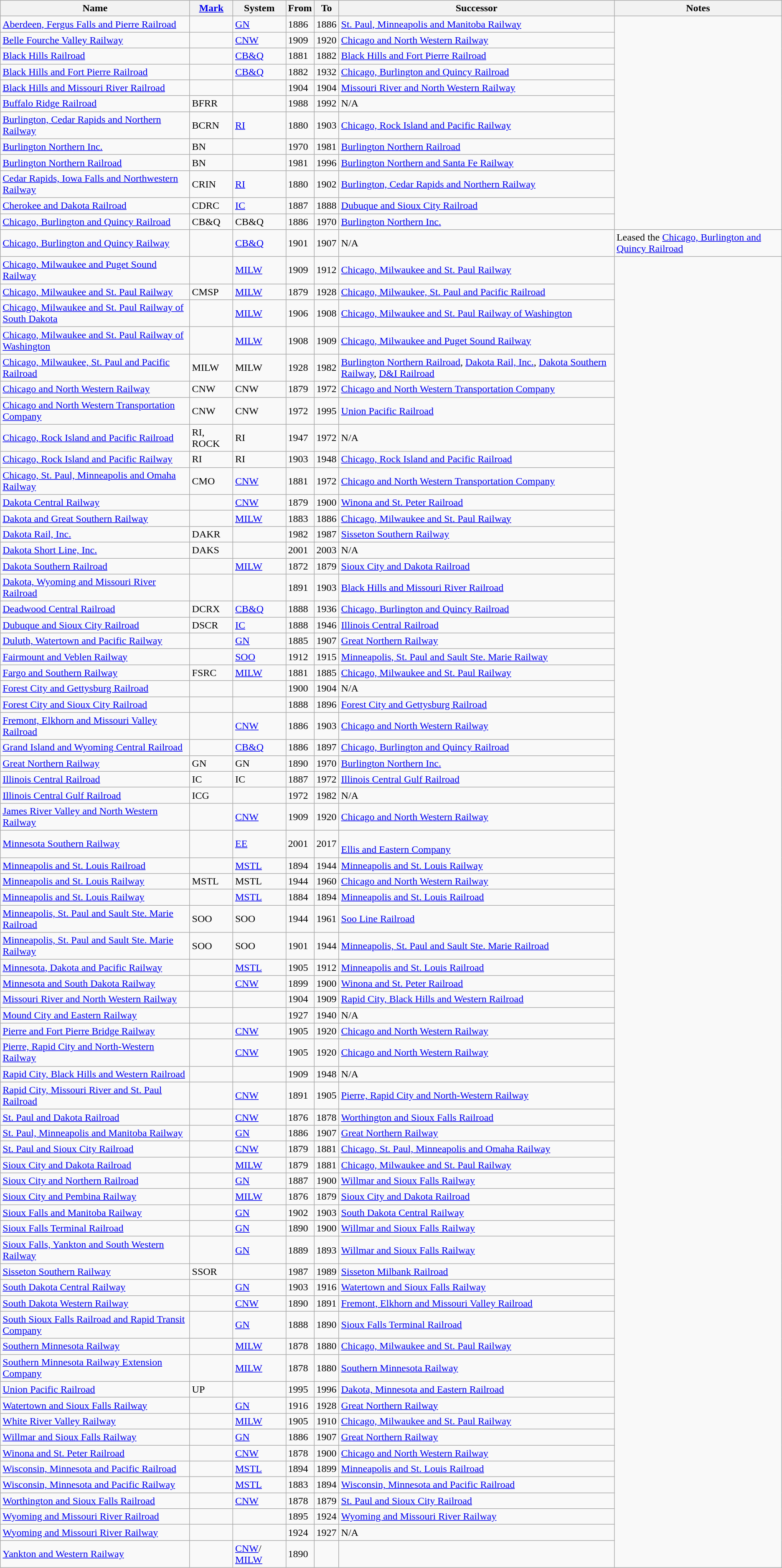<table class="wikitable sortable">
<tr>
<th>Name</th>
<th><a href='#'>Mark</a></th>
<th>System</th>
<th>From</th>
<th>To</th>
<th>Successor</th>
<th>Notes</th>
</tr>
<tr>
<td><a href='#'>Aberdeen, Fergus Falls and Pierre Railroad</a></td>
<td></td>
<td><a href='#'>GN</a></td>
<td>1886</td>
<td>1886</td>
<td><a href='#'>St. Paul, Minneapolis and Manitoba Railway</a></td>
</tr>
<tr>
<td><a href='#'>Belle Fourche Valley Railway</a></td>
<td></td>
<td><a href='#'>CNW</a></td>
<td>1909</td>
<td>1920</td>
<td><a href='#'>Chicago and North Western Railway</a></td>
</tr>
<tr>
<td><a href='#'>Black Hills Railroad</a></td>
<td></td>
<td><a href='#'>CB&Q</a></td>
<td>1881</td>
<td>1882</td>
<td><a href='#'>Black Hills and Fort Pierre Railroad</a></td>
</tr>
<tr>
<td><a href='#'>Black Hills and Fort Pierre Railroad</a></td>
<td></td>
<td><a href='#'>CB&Q</a></td>
<td>1882</td>
<td>1932</td>
<td><a href='#'>Chicago, Burlington and Quincy Railroad</a></td>
</tr>
<tr>
<td><a href='#'>Black Hills and Missouri River Railroad</a></td>
<td></td>
<td></td>
<td>1904</td>
<td>1904</td>
<td><a href='#'>Missouri River and North Western Railway</a></td>
</tr>
<tr>
<td><a href='#'>Buffalo Ridge Railroad</a></td>
<td>BFRR</td>
<td></td>
<td>1988</td>
<td>1992</td>
<td>N/A</td>
</tr>
<tr>
<td><a href='#'>Burlington, Cedar Rapids and Northern Railway</a></td>
<td>BCRN</td>
<td><a href='#'>RI</a></td>
<td>1880</td>
<td>1903</td>
<td><a href='#'>Chicago, Rock Island and Pacific Railway</a></td>
</tr>
<tr>
<td><a href='#'>Burlington Northern Inc.</a></td>
<td>BN</td>
<td></td>
<td>1970</td>
<td>1981</td>
<td><a href='#'>Burlington Northern Railroad</a></td>
</tr>
<tr>
<td><a href='#'>Burlington Northern Railroad</a></td>
<td>BN</td>
<td></td>
<td>1981</td>
<td>1996</td>
<td><a href='#'>Burlington Northern and Santa Fe Railway</a></td>
</tr>
<tr>
<td><a href='#'>Cedar Rapids, Iowa Falls and Northwestern Railway</a></td>
<td>CRIN</td>
<td><a href='#'>RI</a></td>
<td>1880</td>
<td>1902</td>
<td><a href='#'>Burlington, Cedar Rapids and Northern Railway</a></td>
</tr>
<tr>
<td><a href='#'>Cherokee and Dakota Railroad</a></td>
<td>CDRC</td>
<td><a href='#'>IC</a></td>
<td>1887</td>
<td>1888</td>
<td><a href='#'>Dubuque and Sioux City Railroad</a></td>
</tr>
<tr>
<td><a href='#'>Chicago, Burlington and Quincy Railroad</a></td>
<td>CB&Q</td>
<td>CB&Q</td>
<td>1886</td>
<td>1970</td>
<td><a href='#'>Burlington Northern Inc.</a></td>
</tr>
<tr>
<td><a href='#'>Chicago, Burlington and Quincy Railway</a></td>
<td></td>
<td><a href='#'>CB&Q</a></td>
<td>1901</td>
<td>1907</td>
<td>N/A</td>
<td>Leased the <a href='#'>Chicago, Burlington and Quincy Railroad</a></td>
</tr>
<tr>
<td><a href='#'>Chicago, Milwaukee and Puget Sound Railway</a></td>
<td></td>
<td><a href='#'>MILW</a></td>
<td>1909</td>
<td>1912</td>
<td><a href='#'>Chicago, Milwaukee and St. Paul Railway</a></td>
</tr>
<tr>
<td><a href='#'>Chicago, Milwaukee and St. Paul Railway</a></td>
<td>CMSP</td>
<td><a href='#'>MILW</a></td>
<td>1879</td>
<td>1928</td>
<td><a href='#'>Chicago, Milwaukee, St. Paul and Pacific Railroad</a></td>
</tr>
<tr>
<td><a href='#'>Chicago, Milwaukee and St. Paul Railway of South Dakota</a></td>
<td></td>
<td><a href='#'>MILW</a></td>
<td>1906</td>
<td>1908</td>
<td><a href='#'>Chicago, Milwaukee and St. Paul Railway of Washington</a></td>
</tr>
<tr>
<td><a href='#'>Chicago, Milwaukee and St. Paul Railway of Washington</a></td>
<td></td>
<td><a href='#'>MILW</a></td>
<td>1908</td>
<td>1909</td>
<td><a href='#'>Chicago, Milwaukee and Puget Sound Railway</a></td>
</tr>
<tr>
<td><a href='#'>Chicago, Milwaukee, St. Paul and Pacific Railroad</a></td>
<td>MILW</td>
<td>MILW</td>
<td>1928</td>
<td>1982</td>
<td><a href='#'>Burlington Northern Railroad</a>, <a href='#'>Dakota Rail, Inc.</a>, <a href='#'>Dakota Southern Railway</a>, <a href='#'>D&I Railroad</a></td>
</tr>
<tr>
<td><a href='#'>Chicago and North Western Railway</a></td>
<td>CNW</td>
<td>CNW</td>
<td>1879</td>
<td>1972</td>
<td><a href='#'>Chicago and North Western Transportation Company</a></td>
</tr>
<tr>
<td><a href='#'>Chicago and North Western Transportation Company</a></td>
<td>CNW</td>
<td>CNW</td>
<td>1972</td>
<td>1995</td>
<td><a href='#'>Union Pacific Railroad</a></td>
</tr>
<tr>
<td><a href='#'>Chicago, Rock Island and Pacific Railroad</a></td>
<td>RI, ROCK</td>
<td>RI</td>
<td>1947</td>
<td>1972</td>
<td>N/A</td>
</tr>
<tr>
<td><a href='#'>Chicago, Rock Island and Pacific Railway</a></td>
<td>RI</td>
<td>RI</td>
<td>1903</td>
<td>1948</td>
<td><a href='#'>Chicago, Rock Island and Pacific Railroad</a></td>
</tr>
<tr>
<td><a href='#'>Chicago, St. Paul, Minneapolis and Omaha Railway</a></td>
<td>CMO</td>
<td><a href='#'>CNW</a></td>
<td>1881</td>
<td>1972</td>
<td><a href='#'>Chicago and North Western Transportation Company</a></td>
</tr>
<tr>
<td><a href='#'>Dakota Central Railway</a></td>
<td></td>
<td><a href='#'>CNW</a></td>
<td>1879</td>
<td>1900</td>
<td><a href='#'>Winona and St. Peter Railroad</a></td>
</tr>
<tr>
<td><a href='#'>Dakota and Great Southern Railway</a></td>
<td></td>
<td><a href='#'>MILW</a></td>
<td>1883</td>
<td>1886</td>
<td><a href='#'>Chicago, Milwaukee and St. Paul Railway</a></td>
</tr>
<tr>
<td><a href='#'>Dakota Rail, Inc.</a></td>
<td>DAKR</td>
<td></td>
<td>1982</td>
<td>1987</td>
<td><a href='#'>Sisseton Southern Railway</a></td>
</tr>
<tr>
<td><a href='#'>Dakota Short Line, Inc.</a></td>
<td>DAKS</td>
<td></td>
<td>2001</td>
<td>2003</td>
<td>N/A</td>
</tr>
<tr>
<td><a href='#'>Dakota Southern Railroad</a></td>
<td></td>
<td><a href='#'>MILW</a></td>
<td>1872</td>
<td>1879</td>
<td><a href='#'>Sioux City and Dakota Railroad</a></td>
</tr>
<tr>
<td><a href='#'>Dakota, Wyoming and Missouri River Railroad</a></td>
<td></td>
<td></td>
<td>1891</td>
<td>1903</td>
<td><a href='#'>Black Hills and Missouri River Railroad</a></td>
</tr>
<tr>
<td><a href='#'>Deadwood Central Railroad</a></td>
<td>DCRX</td>
<td><a href='#'>CB&Q</a></td>
<td>1888</td>
<td>1936</td>
<td><a href='#'>Chicago, Burlington and Quincy Railroad</a></td>
</tr>
<tr>
<td><a href='#'>Dubuque and Sioux City Railroad</a></td>
<td>DSCR</td>
<td><a href='#'>IC</a></td>
<td>1888</td>
<td>1946</td>
<td><a href='#'>Illinois Central Railroad</a></td>
</tr>
<tr>
<td><a href='#'>Duluth, Watertown and Pacific Railway</a></td>
<td></td>
<td><a href='#'>GN</a></td>
<td>1885</td>
<td>1907</td>
<td><a href='#'>Great Northern Railway</a></td>
</tr>
<tr>
<td><a href='#'>Fairmount and Veblen Railway</a></td>
<td></td>
<td><a href='#'>SOO</a></td>
<td>1912</td>
<td>1915</td>
<td><a href='#'>Minneapolis, St. Paul and Sault Ste. Marie Railway</a></td>
</tr>
<tr>
<td><a href='#'>Fargo and Southern Railway</a></td>
<td>FSRC</td>
<td><a href='#'>MILW</a></td>
<td>1881</td>
<td>1885</td>
<td><a href='#'>Chicago, Milwaukee and St. Paul Railway</a></td>
</tr>
<tr>
<td><a href='#'>Forest City and Gettysburg Railroad</a></td>
<td></td>
<td></td>
<td>1900</td>
<td>1904</td>
<td>N/A</td>
</tr>
<tr>
<td><a href='#'>Forest City and Sioux City Railroad</a></td>
<td></td>
<td></td>
<td>1888</td>
<td>1896</td>
<td><a href='#'>Forest City and Gettysburg Railroad</a></td>
</tr>
<tr>
<td><a href='#'>Fremont, Elkhorn and Missouri Valley Railroad</a></td>
<td></td>
<td><a href='#'>CNW</a></td>
<td>1886</td>
<td>1903</td>
<td><a href='#'>Chicago and North Western Railway</a></td>
</tr>
<tr>
<td><a href='#'>Grand Island and Wyoming Central Railroad</a></td>
<td></td>
<td><a href='#'>CB&Q</a></td>
<td>1886</td>
<td>1897</td>
<td><a href='#'>Chicago, Burlington and Quincy Railroad</a></td>
</tr>
<tr>
<td><a href='#'>Great Northern Railway</a></td>
<td>GN</td>
<td>GN</td>
<td>1890</td>
<td>1970</td>
<td><a href='#'>Burlington Northern Inc.</a></td>
</tr>
<tr>
<td><a href='#'>Illinois Central Railroad</a></td>
<td>IC</td>
<td>IC</td>
<td>1887</td>
<td>1972</td>
<td><a href='#'>Illinois Central Gulf Railroad</a></td>
</tr>
<tr>
<td><a href='#'>Illinois Central Gulf Railroad</a></td>
<td>ICG</td>
<td></td>
<td>1972</td>
<td>1982</td>
<td>N/A</td>
</tr>
<tr>
<td><a href='#'>James River Valley and North Western Railway</a></td>
<td></td>
<td><a href='#'>CNW</a></td>
<td>1909</td>
<td>1920</td>
<td><a href='#'>Chicago and North Western Railway</a></td>
</tr>
<tr>
<td><a href='#'>Minnesota Southern Railway</a></td>
<td></td>
<td><a href='#'>EE</a></td>
<td>2001</td>
<td>2017</td>
<td><br><a href='#'>Ellis and Eastern Company</a></td>
</tr>
<tr>
<td><a href='#'>Minneapolis and St. Louis Railroad</a></td>
<td></td>
<td><a href='#'>MSTL</a></td>
<td>1894</td>
<td>1944</td>
<td><a href='#'>Minneapolis and St. Louis Railway</a></td>
</tr>
<tr>
<td><a href='#'>Minneapolis and St. Louis Railway</a></td>
<td>MSTL</td>
<td>MSTL</td>
<td>1944</td>
<td>1960</td>
<td><a href='#'>Chicago and North Western Railway</a></td>
</tr>
<tr>
<td><a href='#'>Minneapolis and St. Louis Railway</a></td>
<td></td>
<td><a href='#'>MSTL</a></td>
<td>1884</td>
<td>1894</td>
<td><a href='#'>Minneapolis and St. Louis Railroad</a></td>
</tr>
<tr>
<td><a href='#'>Minneapolis, St. Paul and Sault Ste. Marie Railroad</a></td>
<td>SOO</td>
<td>SOO</td>
<td>1944</td>
<td>1961</td>
<td><a href='#'>Soo Line Railroad</a></td>
</tr>
<tr>
<td><a href='#'>Minneapolis, St. Paul and Sault Ste. Marie Railway</a></td>
<td>SOO</td>
<td>SOO</td>
<td>1901</td>
<td>1944</td>
<td><a href='#'>Minneapolis, St. Paul and Sault Ste. Marie Railroad</a></td>
</tr>
<tr>
<td><a href='#'>Minnesota, Dakota and Pacific Railway</a></td>
<td></td>
<td><a href='#'>MSTL</a></td>
<td>1905</td>
<td>1912</td>
<td><a href='#'>Minneapolis and St. Louis Railroad</a></td>
</tr>
<tr>
<td><a href='#'>Minnesota and South Dakota Railway</a></td>
<td></td>
<td><a href='#'>CNW</a></td>
<td>1899</td>
<td>1900</td>
<td><a href='#'>Winona and St. Peter Railroad</a></td>
</tr>
<tr>
<td><a href='#'>Missouri River and North Western Railway</a></td>
<td></td>
<td></td>
<td>1904</td>
<td>1909</td>
<td><a href='#'>Rapid City, Black Hills and Western Railroad</a></td>
</tr>
<tr>
<td><a href='#'>Mound City and Eastern Railway</a></td>
<td></td>
<td></td>
<td>1927</td>
<td>1940</td>
<td>N/A</td>
</tr>
<tr>
<td><a href='#'>Pierre and Fort Pierre Bridge Railway</a></td>
<td></td>
<td><a href='#'>CNW</a></td>
<td>1905</td>
<td>1920</td>
<td><a href='#'>Chicago and North Western Railway</a></td>
</tr>
<tr>
<td><a href='#'>Pierre, Rapid City and North-Western Railway</a></td>
<td></td>
<td><a href='#'>CNW</a></td>
<td>1905</td>
<td>1920</td>
<td><a href='#'>Chicago and North Western Railway</a></td>
</tr>
<tr>
<td><a href='#'>Rapid City, Black Hills and Western Railroad</a></td>
<td></td>
<td></td>
<td>1909</td>
<td>1948</td>
<td>N/A</td>
</tr>
<tr>
<td><a href='#'>Rapid City, Missouri River and St. Paul Railroad</a></td>
<td></td>
<td><a href='#'>CNW</a></td>
<td>1891</td>
<td>1905</td>
<td><a href='#'>Pierre, Rapid City and North-Western Railway</a></td>
</tr>
<tr>
<td><a href='#'>St. Paul and Dakota Railroad</a></td>
<td></td>
<td><a href='#'>CNW</a></td>
<td>1876</td>
<td>1878</td>
<td><a href='#'>Worthington and Sioux Falls Railroad</a></td>
</tr>
<tr>
<td><a href='#'>St. Paul, Minneapolis and Manitoba Railway</a></td>
<td></td>
<td><a href='#'>GN</a></td>
<td>1886</td>
<td>1907</td>
<td><a href='#'>Great Northern Railway</a></td>
</tr>
<tr>
<td><a href='#'>St. Paul and Sioux City Railroad</a></td>
<td></td>
<td><a href='#'>CNW</a></td>
<td>1879</td>
<td>1881</td>
<td><a href='#'>Chicago, St. Paul, Minneapolis and Omaha Railway</a></td>
</tr>
<tr>
<td><a href='#'>Sioux City and Dakota Railroad</a></td>
<td></td>
<td><a href='#'>MILW</a></td>
<td>1879</td>
<td>1881</td>
<td><a href='#'>Chicago, Milwaukee and St. Paul Railway</a></td>
</tr>
<tr>
<td><a href='#'>Sioux City and Northern Railroad</a></td>
<td></td>
<td><a href='#'>GN</a></td>
<td>1887</td>
<td>1900</td>
<td><a href='#'>Willmar and Sioux Falls Railway</a></td>
</tr>
<tr>
<td><a href='#'>Sioux City and Pembina Railway</a></td>
<td></td>
<td><a href='#'>MILW</a></td>
<td>1876</td>
<td>1879</td>
<td><a href='#'>Sioux City and Dakota Railroad</a></td>
</tr>
<tr>
<td><a href='#'>Sioux Falls and Manitoba Railway</a></td>
<td></td>
<td><a href='#'>GN</a></td>
<td>1902</td>
<td>1903</td>
<td><a href='#'>South Dakota Central Railway</a></td>
</tr>
<tr>
<td><a href='#'>Sioux Falls Terminal Railroad</a></td>
<td></td>
<td><a href='#'>GN</a></td>
<td>1890</td>
<td>1900</td>
<td><a href='#'>Willmar and Sioux Falls Railway</a></td>
</tr>
<tr>
<td><a href='#'>Sioux Falls, Yankton and South Western Railway</a></td>
<td></td>
<td><a href='#'>GN</a></td>
<td>1889</td>
<td>1893</td>
<td><a href='#'>Willmar and Sioux Falls Railway</a></td>
</tr>
<tr>
<td><a href='#'>Sisseton Southern Railway</a></td>
<td>SSOR</td>
<td></td>
<td>1987</td>
<td>1989</td>
<td><a href='#'>Sisseton Milbank Railroad</a></td>
</tr>
<tr>
<td><a href='#'>South Dakota Central Railway</a></td>
<td></td>
<td><a href='#'>GN</a></td>
<td>1903</td>
<td>1916</td>
<td><a href='#'>Watertown and Sioux Falls Railway</a></td>
</tr>
<tr>
<td><a href='#'>South Dakota Western Railway</a></td>
<td></td>
<td><a href='#'>CNW</a></td>
<td>1890</td>
<td>1891</td>
<td><a href='#'>Fremont, Elkhorn and Missouri Valley Railroad</a></td>
</tr>
<tr>
<td><a href='#'>South Sioux Falls Railroad and Rapid Transit Company</a></td>
<td></td>
<td><a href='#'>GN</a></td>
<td>1888</td>
<td>1890</td>
<td><a href='#'>Sioux Falls Terminal Railroad</a></td>
</tr>
<tr>
<td><a href='#'>Southern Minnesota Railway</a></td>
<td></td>
<td><a href='#'>MILW</a></td>
<td>1878</td>
<td>1880</td>
<td><a href='#'>Chicago, Milwaukee and St. Paul Railway</a></td>
</tr>
<tr>
<td><a href='#'>Southern Minnesota Railway Extension Company</a></td>
<td></td>
<td><a href='#'>MILW</a></td>
<td>1878</td>
<td>1880</td>
<td><a href='#'>Southern Minnesota Railway</a></td>
</tr>
<tr>
<td><a href='#'>Union Pacific Railroad</a></td>
<td>UP</td>
<td></td>
<td>1995</td>
<td>1996</td>
<td><a href='#'>Dakota, Minnesota and Eastern Railroad</a></td>
</tr>
<tr>
<td><a href='#'>Watertown and Sioux Falls Railway</a></td>
<td></td>
<td><a href='#'>GN</a></td>
<td>1916</td>
<td>1928</td>
<td><a href='#'>Great Northern Railway</a></td>
</tr>
<tr>
<td><a href='#'>White River Valley Railway</a></td>
<td></td>
<td><a href='#'>MILW</a></td>
<td>1905</td>
<td>1910</td>
<td><a href='#'>Chicago, Milwaukee and St. Paul Railway</a></td>
</tr>
<tr>
<td><a href='#'>Willmar and Sioux Falls Railway</a></td>
<td></td>
<td><a href='#'>GN</a></td>
<td>1886</td>
<td>1907</td>
<td><a href='#'>Great Northern Railway</a></td>
</tr>
<tr>
<td><a href='#'>Winona and St. Peter Railroad</a></td>
<td></td>
<td><a href='#'>CNW</a></td>
<td>1878</td>
<td>1900</td>
<td><a href='#'>Chicago and North Western Railway</a></td>
</tr>
<tr>
<td><a href='#'>Wisconsin, Minnesota and Pacific Railroad</a></td>
<td></td>
<td><a href='#'>MSTL</a></td>
<td>1894</td>
<td>1899</td>
<td><a href='#'>Minneapolis and St. Louis Railroad</a></td>
</tr>
<tr>
<td><a href='#'>Wisconsin, Minnesota and Pacific Railway</a></td>
<td></td>
<td><a href='#'>MSTL</a></td>
<td>1883</td>
<td>1894</td>
<td><a href='#'>Wisconsin, Minnesota and Pacific Railroad</a></td>
</tr>
<tr>
<td><a href='#'>Worthington and Sioux Falls Railroad</a></td>
<td></td>
<td><a href='#'>CNW</a></td>
<td>1878</td>
<td>1879</td>
<td><a href='#'>St. Paul and Sioux City Railroad</a></td>
</tr>
<tr>
<td><a href='#'>Wyoming and Missouri River Railroad</a></td>
<td></td>
<td></td>
<td>1895</td>
<td>1924</td>
<td><a href='#'>Wyoming and Missouri River Railway</a></td>
</tr>
<tr>
<td><a href='#'>Wyoming and Missouri River Railway</a></td>
<td></td>
<td></td>
<td>1924</td>
<td>1927</td>
<td>N/A</td>
</tr>
<tr>
<td><a href='#'>Yankton and Western Railway</a></td>
<td></td>
<td><a href='#'>CNW</a>/ <a href='#'>MILW</a></td>
<td>1890</td>
<td></td>
<td></td>
</tr>
</table>
